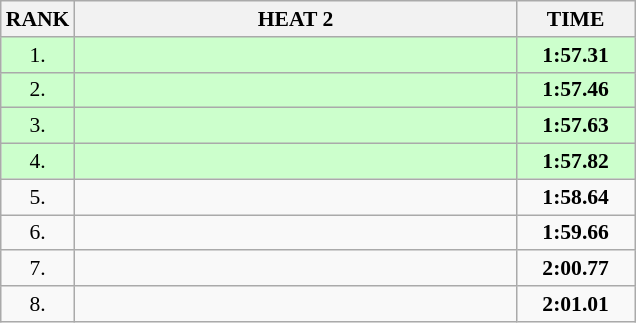<table class="wikitable" style="border-collapse: collapse; font-size: 90%;">
<tr>
<th>RANK</th>
<th style="width: 20em">HEAT 2</th>
<th style="width: 5em">TIME</th>
</tr>
<tr style="background:#ccffcc;">
<td align="center">1.</td>
<td></td>
<td align="center"><strong>1:57.31</strong></td>
</tr>
<tr style="background:#ccffcc;">
<td align="center">2.</td>
<td></td>
<td align="center"><strong>1:57.46</strong></td>
</tr>
<tr style="background:#ccffcc;">
<td align="center">3.</td>
<td></td>
<td align="center"><strong>1:57.63</strong></td>
</tr>
<tr style="background:#ccffcc;">
<td align="center">4.</td>
<td></td>
<td align="center"><strong>1:57.82</strong></td>
</tr>
<tr>
<td align="center">5.</td>
<td></td>
<td align="center"><strong>1:58.64</strong></td>
</tr>
<tr>
<td align="center">6.</td>
<td></td>
<td align="center"><strong>1:59.66</strong></td>
</tr>
<tr>
<td align="center">7.</td>
<td></td>
<td align="center"><strong>2:00.77</strong></td>
</tr>
<tr>
<td align="center">8.</td>
<td></td>
<td align="center"><strong>2:01.01</strong></td>
</tr>
</table>
